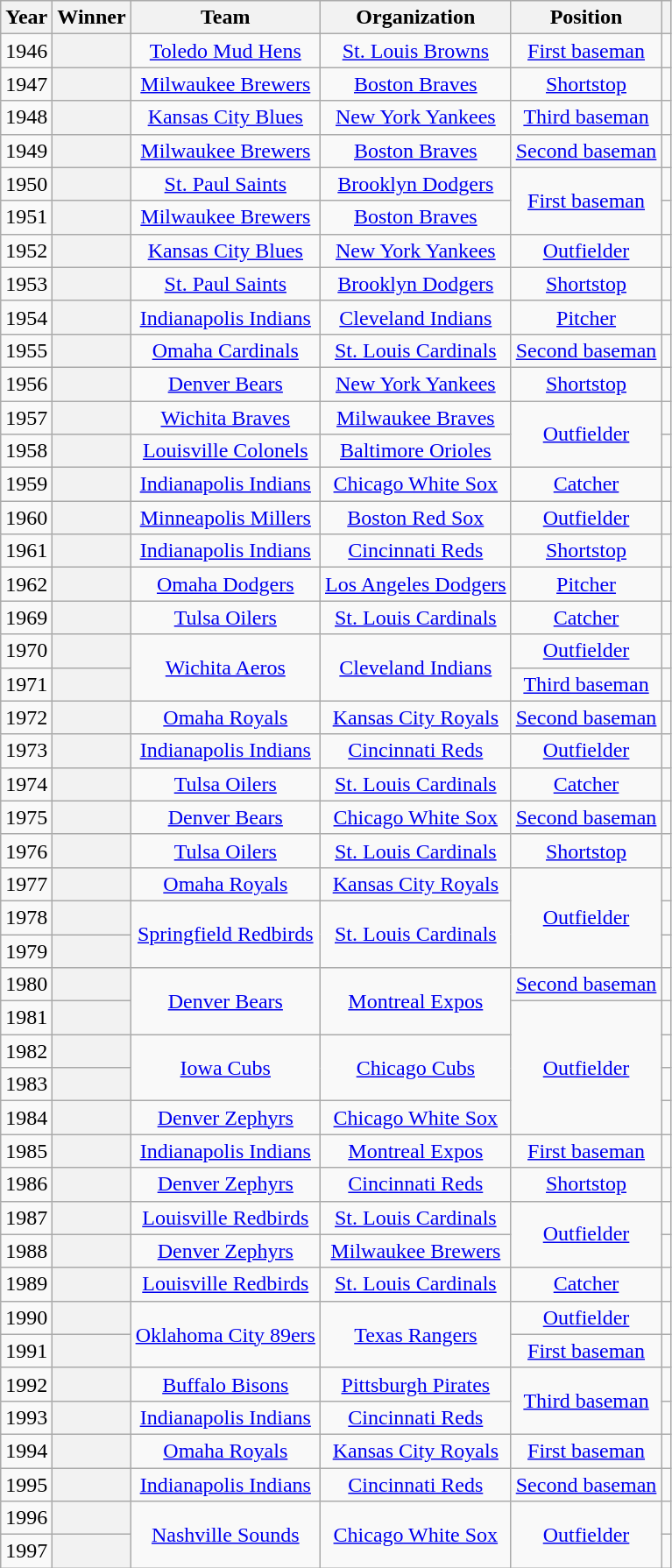<table class="wikitable sortable plainrowheaders" style="text-align:center">
<tr>
<th scope="col">Year</th>
<th scope="col">Winner</th>
<th scope="col">Team</th>
<th scope="col">Organization</th>
<th scope="col">Position</th>
<th scope="col" class="unsortable"></th>
</tr>
<tr>
<td>1946</td>
<th scope="row" style="text-align:center"></th>
<td><a href='#'>Toledo Mud Hens</a></td>
<td><a href='#'>St. Louis Browns</a></td>
<td><a href='#'>First baseman</a></td>
<td></td>
</tr>
<tr>
<td>1947</td>
<th scope="row" style="text-align:center"></th>
<td><a href='#'>Milwaukee Brewers</a></td>
<td><a href='#'>Boston Braves</a></td>
<td><a href='#'>Shortstop</a></td>
<td></td>
</tr>
<tr>
<td>1948</td>
<th scope="row" style="text-align:center"></th>
<td><a href='#'>Kansas City Blues</a></td>
<td><a href='#'>New York Yankees</a></td>
<td><a href='#'>Third baseman</a></td>
<td></td>
</tr>
<tr>
<td>1949</td>
<th scope="row" style="text-align:center"></th>
<td><a href='#'>Milwaukee Brewers</a></td>
<td><a href='#'>Boston Braves</a></td>
<td><a href='#'>Second baseman</a></td>
<td></td>
</tr>
<tr>
<td>1950</td>
<th scope="row" style="text-align:center"></th>
<td><a href='#'>St. Paul Saints</a></td>
<td><a href='#'>Brooklyn Dodgers</a></td>
<td rowspan="2"><a href='#'>First baseman</a></td>
<td></td>
</tr>
<tr>
<td>1951</td>
<th scope="row" style="text-align:center"></th>
<td><a href='#'>Milwaukee Brewers</a></td>
<td><a href='#'>Boston Braves</a></td>
<td></td>
</tr>
<tr>
<td>1952</td>
<th scope="row" style="text-align:center"></th>
<td><a href='#'>Kansas City Blues</a></td>
<td><a href='#'>New York Yankees</a></td>
<td><a href='#'>Outfielder</a></td>
<td></td>
</tr>
<tr>
<td>1953</td>
<th scope="row" style="text-align:center"></th>
<td><a href='#'>St. Paul Saints</a></td>
<td><a href='#'>Brooklyn Dodgers</a></td>
<td><a href='#'>Shortstop</a></td>
<td></td>
</tr>
<tr>
<td>1954</td>
<th scope="row" style="text-align:center"></th>
<td><a href='#'>Indianapolis Indians</a></td>
<td><a href='#'>Cleveland Indians</a></td>
<td><a href='#'>Pitcher</a></td>
<td></td>
</tr>
<tr>
<td>1955</td>
<th scope="row" style="text-align:center"></th>
<td><a href='#'>Omaha Cardinals</a></td>
<td><a href='#'>St. Louis Cardinals</a></td>
<td><a href='#'>Second baseman</a></td>
<td></td>
</tr>
<tr>
<td>1956</td>
<th scope="row" style="text-align:center"></th>
<td><a href='#'>Denver Bears</a></td>
<td><a href='#'>New York Yankees</a></td>
<td><a href='#'>Shortstop</a></td>
<td></td>
</tr>
<tr>
<td>1957</td>
<th scope="row" style="text-align:center"></th>
<td><a href='#'>Wichita Braves</a></td>
<td><a href='#'>Milwaukee Braves</a></td>
<td rowspan="2"><a href='#'>Outfielder</a></td>
<td></td>
</tr>
<tr>
<td>1958</td>
<th scope="row" style="text-align:center"></th>
<td><a href='#'>Louisville Colonels</a></td>
<td><a href='#'>Baltimore Orioles</a></td>
<td></td>
</tr>
<tr>
<td>1959</td>
<th scope="row" style="text-align:center"></th>
<td><a href='#'>Indianapolis Indians</a></td>
<td><a href='#'>Chicago White Sox</a></td>
<td><a href='#'>Catcher</a></td>
<td></td>
</tr>
<tr>
<td>1960</td>
<th scope="row" style="text-align:center"></th>
<td><a href='#'>Minneapolis Millers</a></td>
<td><a href='#'>Boston Red Sox</a></td>
<td><a href='#'>Outfielder</a></td>
<td></td>
</tr>
<tr>
<td>1961</td>
<th scope="row" style="text-align:center"></th>
<td><a href='#'>Indianapolis Indians</a></td>
<td><a href='#'>Cincinnati Reds</a></td>
<td><a href='#'>Shortstop</a></td>
<td></td>
</tr>
<tr>
<td>1962</td>
<th scope="row" style="text-align:center"></th>
<td><a href='#'>Omaha Dodgers</a></td>
<td><a href='#'>Los Angeles Dodgers</a></td>
<td><a href='#'>Pitcher</a></td>
<td></td>
</tr>
<tr>
<td>1969</td>
<th scope="row" style="text-align:center"></th>
<td><a href='#'>Tulsa Oilers</a></td>
<td><a href='#'>St. Louis Cardinals</a></td>
<td><a href='#'>Catcher</a></td>
<td></td>
</tr>
<tr>
<td>1970</td>
<th scope="row" style="text-align:center"></th>
<td rowspan="2"><a href='#'>Wichita Aeros</a></td>
<td rowspan="2"><a href='#'>Cleveland Indians</a></td>
<td><a href='#'>Outfielder</a></td>
<td></td>
</tr>
<tr>
<td>1971</td>
<th scope="row" style="text-align:center"></th>
<td><a href='#'>Third baseman</a></td>
<td></td>
</tr>
<tr>
<td>1972</td>
<th scope="row" style="text-align:center"></th>
<td><a href='#'>Omaha Royals</a></td>
<td><a href='#'>Kansas City Royals</a></td>
<td><a href='#'>Second baseman</a></td>
<td></td>
</tr>
<tr>
<td>1973</td>
<th scope="row" style="text-align:center"></th>
<td><a href='#'>Indianapolis Indians</a></td>
<td><a href='#'>Cincinnati Reds</a></td>
<td><a href='#'>Outfielder</a></td>
<td></td>
</tr>
<tr>
<td>1974</td>
<th scope="row" style="text-align:center"></th>
<td><a href='#'>Tulsa Oilers</a></td>
<td><a href='#'>St. Louis Cardinals</a></td>
<td><a href='#'>Catcher</a></td>
<td></td>
</tr>
<tr>
<td>1975</td>
<th scope="row" style="text-align:center"></th>
<td><a href='#'>Denver Bears</a></td>
<td><a href='#'>Chicago White Sox</a></td>
<td><a href='#'>Second baseman</a></td>
<td></td>
</tr>
<tr>
<td>1976</td>
<th scope="row" style="text-align:center"></th>
<td><a href='#'>Tulsa Oilers</a></td>
<td><a href='#'>St. Louis Cardinals</a></td>
<td><a href='#'>Shortstop</a></td>
<td></td>
</tr>
<tr>
<td>1977</td>
<th scope="row" style="text-align:center"></th>
<td><a href='#'>Omaha Royals</a></td>
<td><a href='#'>Kansas City Royals</a></td>
<td rowspan="3"><a href='#'>Outfielder</a></td>
<td></td>
</tr>
<tr>
<td>1978</td>
<th scope="row" style="text-align:center"></th>
<td rowspan="2"><a href='#'>Springfield Redbirds</a></td>
<td rowspan="2"><a href='#'>St. Louis Cardinals</a></td>
<td></td>
</tr>
<tr>
<td>1979</td>
<th scope="row" style="text-align:center"></th>
<td></td>
</tr>
<tr>
<td>1980</td>
<th scope="row" style="text-align:center"></th>
<td rowspan="2"><a href='#'>Denver Bears</a></td>
<td rowspan="2"><a href='#'>Montreal Expos</a></td>
<td><a href='#'>Second baseman</a></td>
<td></td>
</tr>
<tr>
<td>1981</td>
<th scope="row" style="text-align:center"></th>
<td rowspan="4"><a href='#'>Outfielder</a></td>
<td></td>
</tr>
<tr>
<td>1982</td>
<th scope="row" style="text-align:center"></th>
<td rowspan="2"><a href='#'>Iowa Cubs</a></td>
<td rowspan="2"><a href='#'>Chicago Cubs</a></td>
<td></td>
</tr>
<tr>
<td>1983</td>
<th scope="row" style="text-align:center"></th>
<td></td>
</tr>
<tr>
<td>1984</td>
<th scope="row" style="text-align:center"></th>
<td><a href='#'>Denver Zephyrs</a></td>
<td><a href='#'>Chicago White Sox</a></td>
<td></td>
</tr>
<tr>
<td>1985</td>
<th scope="row" style="text-align:center"></th>
<td><a href='#'>Indianapolis Indians</a></td>
<td><a href='#'>Montreal Expos</a></td>
<td><a href='#'>First baseman</a></td>
<td></td>
</tr>
<tr>
<td>1986</td>
<th scope="row" style="text-align:center"></th>
<td><a href='#'>Denver Zephyrs</a></td>
<td><a href='#'>Cincinnati Reds</a></td>
<td><a href='#'>Shortstop</a></td>
<td></td>
</tr>
<tr>
<td>1987</td>
<th scope="row" style="text-align:center"></th>
<td><a href='#'>Louisville Redbirds</a></td>
<td><a href='#'>St. Louis Cardinals</a></td>
<td rowspan="2"><a href='#'>Outfielder</a></td>
<td></td>
</tr>
<tr>
<td>1988</td>
<th scope="row" style="text-align:center"></th>
<td><a href='#'>Denver Zephyrs</a></td>
<td><a href='#'>Milwaukee Brewers</a></td>
<td></td>
</tr>
<tr>
<td>1989</td>
<th scope="row" style="text-align:center"></th>
<td><a href='#'>Louisville Redbirds</a></td>
<td><a href='#'>St. Louis Cardinals</a></td>
<td><a href='#'>Catcher</a></td>
<td></td>
</tr>
<tr>
<td>1990</td>
<th scope="row" style="text-align:center"></th>
<td rowspan="2"><a href='#'>Oklahoma City 89ers</a></td>
<td rowspan="2"><a href='#'>Texas Rangers</a></td>
<td><a href='#'>Outfielder</a></td>
<td></td>
</tr>
<tr>
<td>1991</td>
<th scope="row" style="text-align:center"></th>
<td><a href='#'>First baseman</a></td>
<td></td>
</tr>
<tr>
<td>1992</td>
<th scope="row" style="text-align:center"></th>
<td><a href='#'>Buffalo Bisons</a></td>
<td><a href='#'>Pittsburgh Pirates</a></td>
<td rowspan="2"><a href='#'>Third baseman</a></td>
<td></td>
</tr>
<tr>
<td>1993</td>
<th scope="row" style="text-align:center"></th>
<td><a href='#'>Indianapolis Indians</a></td>
<td><a href='#'>Cincinnati Reds</a></td>
<td></td>
</tr>
<tr>
<td>1994</td>
<th scope="row" style="text-align:center"></th>
<td><a href='#'>Omaha Royals</a></td>
<td><a href='#'>Kansas City Royals</a></td>
<td><a href='#'>First baseman</a></td>
<td></td>
</tr>
<tr>
<td>1995</td>
<th scope="row" style="text-align:center"></th>
<td><a href='#'>Indianapolis Indians</a></td>
<td><a href='#'>Cincinnati Reds</a></td>
<td><a href='#'>Second baseman</a></td>
<td></td>
</tr>
<tr>
<td>1996</td>
<th scope="row" style="text-align:center"></th>
<td rowspan="2"><a href='#'>Nashville Sounds</a></td>
<td rowspan="2"><a href='#'>Chicago White Sox</a></td>
<td rowspan="2"><a href='#'>Outfielder</a></td>
<td></td>
</tr>
<tr>
<td>1997</td>
<th scope="row" style="text-align:center"></th>
<td></td>
</tr>
</table>
